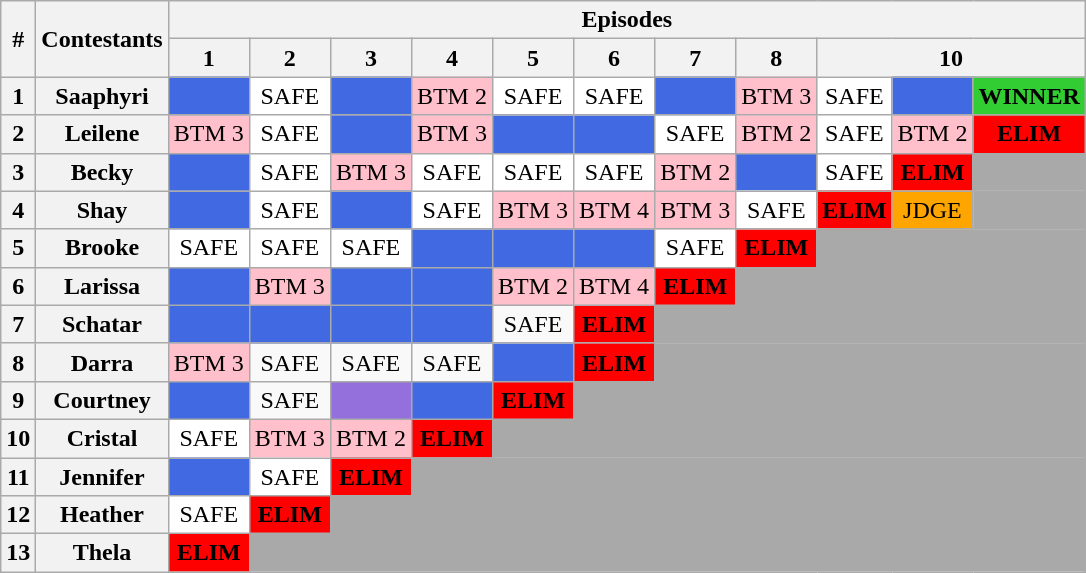<table class="wikitable" style="text-align:center">
<tr>
<th rowspan=2>#</th>
<th rowspan=2>Contestants</th>
<th colspan=11>Episodes</th>
</tr>
<tr>
<th>1</th>
<th>2</th>
<th>3</th>
<th>4</th>
<th>5</th>
<th>6</th>
<th>7</th>
<th>8</th>
<th colspan=3>10</th>
</tr>
<tr>
<th>1</th>
<th>Saaphyri</th>
<td bgcolor="royalblue"></td>
<td style="background:white;">SAFE</td>
<td bgcolor="royalblue"></td>
<td style="background:pink;">BTM 2</td>
<td style="background:white;">SAFE</td>
<td style="background:white;">SAFE</td>
<td bgcolor="royalblue"></td>
<td style="background:pink;">BTM 3</td>
<td style="background:white;">SAFE</td>
<td bgcolor="royalblue"></td>
<td style="background:limegreen;"><strong>WINNER</strong></td>
</tr>
<tr>
<th>2</th>
<th>Leilene</th>
<td style="background:pink;">BTM 3</td>
<td style="background:white;">SAFE</td>
<td bgcolor="royalblue"></td>
<td style="background:pink;">BTM 3</td>
<td bgcolor="royalblue"></td>
<td bgcolor="royalblue"></td>
<td style="background:white;">SAFE</td>
<td style="background:pink;">BTM 2</td>
<td style="background:white;">SAFE</td>
<td style="background:pink;">BTM 2</td>
<td style="background:red;"><strong>ELIM</strong></td>
</tr>
<tr>
<th>3</th>
<th>Becky</th>
<td bgcolor="royalblue"></td>
<td style="background:white;">SAFE</td>
<td style="background:pink;">BTM 3</td>
<td style="background:white;">SAFE</td>
<td style="background:white;">SAFE</td>
<td style="background:white;">SAFE</td>
<td style="background:pink;">BTM 2</td>
<td bgcolor="royalblue"></td>
<td style="background:white;">SAFE</td>
<td style="background:red;"><strong>ELIM</strong></td>
<td style="background:darkgray;"></td>
</tr>
<tr>
<th>4</th>
<th>Shay</th>
<td bgcolor="royalblue"></td>
<td style="background:white;">SAFE</td>
<td bgcolor="royalblue"></td>
<td style="background:white;">SAFE</td>
<td style="background:pink;">BTM 3</td>
<td style="background:pink;">BTM 4</td>
<td style="background:pink;">BTM 3</td>
<td style="background:white;">SAFE</td>
<td style="background:red;"><strong>ELIM</strong></td>
<td style="background:orange;">JDGE</td>
<td style="background:darkgray;"></td>
</tr>
<tr>
<th>5</th>
<th>Brooke</th>
<td style="background:white;">SAFE</td>
<td style="background:white;">SAFE</td>
<td style="background:white;">SAFE</td>
<td bgcolor="royalblue"></td>
<td bgcolor="royalblue"></td>
<td bgcolor="royalblue"></td>
<td style="background:white;">SAFE</td>
<td style="background:red;"><strong>ELIM</strong></td>
<td style="background:darkgray;" colspan="3"></td>
</tr>
<tr>
<th>6</th>
<th>Larissa</th>
<td bgcolor="royalblue"></td>
<td style="background:pink;">BTM 3</td>
<td bgcolor="royalblue"></td>
<td bgcolor="royalblue"></td>
<td style="background:pink;">BTM 2</td>
<td style="background:pink;">BTM 4</td>
<td style="background:red;"><strong>ELIM</strong></td>
<td style="background:darkgray;" colspan="4"></td>
</tr>
<tr>
<th>7</th>
<th>Schatar</th>
<td bgcolor="royalblue"></td>
<td bgcolor="royalblue"></td>
<td bgcolor="royalblue"></td>
<td bgcolor="royalblue"></td>
<td>SAFE</td>
<td style="background:red;"><strong>ELIM</strong></td>
<td style="background:darkgray;" colspan="5"></td>
</tr>
<tr>
<th>8</th>
<th>Darra</th>
<td style="background:pink;">BTM 3</td>
<td>SAFE</td>
<td>SAFE</td>
<td>SAFE</td>
<td bgcolor="royalblue"></td>
<td style="background:red;"><strong>ELIM</strong></td>
<td style="background:darkgray;" colspan="5"></td>
</tr>
<tr>
<th>9</th>
<th>Courtney</th>
<td bgcolor="royalblue"></td>
<td>SAFE</td>
<td style="background:mediumpurple;"><strong></strong></td>
<td bgcolor="royalblue"></td>
<td style="background:red;"><strong>ELIM</strong></td>
<td style="background:darkgray;" colspan="6"></td>
</tr>
<tr>
<th>10</th>
<th>Cristal</th>
<td style="background:white;">SAFE</td>
<td style="background:pink;">BTM 3</td>
<td style="background:pink;">BTM 2</td>
<td style="background:red;"><strong>ELIM</strong></td>
<td style="background:darkgray;" colspan="7"></td>
</tr>
<tr>
<th>11</th>
<th>Jennifer</th>
<td bgcolor="royalblue"></td>
<td style="background:white;">SAFE</td>
<td style="background:red;"><strong>ELIM</strong></td>
<td style="background:darkgray;" colspan="8"></td>
</tr>
<tr>
<th>12</th>
<th>Heather</th>
<td style="background:white;">SAFE</td>
<td style="background:red;"><strong>ELIM</strong></td>
<td style="background:darkgray;" colspan="9"></td>
</tr>
<tr>
<th>13</th>
<th>Thela</th>
<td style="background:red;"><strong>ELIM</strong></td>
<td style="background:darkgray;" colspan="10"></td>
</tr>
</table>
